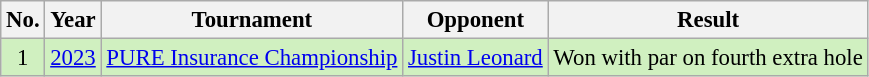<table class="wikitable" style="font-size:95%;">
<tr>
<th>No.</th>
<th>Year</th>
<th>Tournament</th>
<th>Opponent</th>
<th>Result</th>
</tr>
<tr style="background:#D0F0C0;">
<td align=center>1</td>
<td><a href='#'>2023</a></td>
<td><a href='#'>PURE Insurance Championship</a></td>
<td> <a href='#'>Justin Leonard</a></td>
<td>Won with par on fourth extra hole</td>
</tr>
</table>
